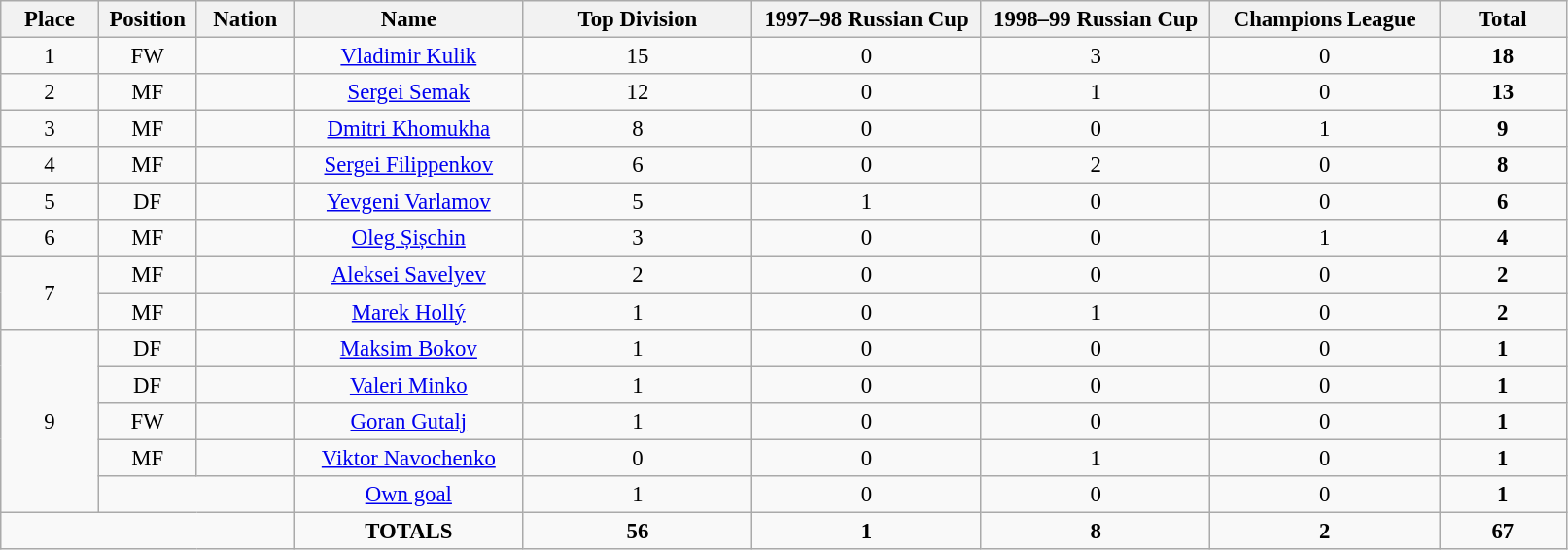<table class="wikitable" style="font-size: 95%; text-align: center;">
<tr>
<th width=60>Place</th>
<th width=60>Position</th>
<th width=60>Nation</th>
<th width=150>Name</th>
<th width=150>Top Division</th>
<th width=150>1997–98 Russian Cup</th>
<th width=150>1998–99 Russian Cup</th>
<th width=150>Champions League</th>
<th width=80><strong>Total</strong></th>
</tr>
<tr>
<td>1</td>
<td>FW</td>
<td></td>
<td><a href='#'>Vladimir Kulik</a></td>
<td>15</td>
<td>0</td>
<td>3</td>
<td>0</td>
<td><strong>18</strong></td>
</tr>
<tr>
<td>2</td>
<td>MF</td>
<td></td>
<td><a href='#'>Sergei Semak</a></td>
<td>12</td>
<td>0</td>
<td>1</td>
<td>0</td>
<td><strong>13</strong></td>
</tr>
<tr>
<td>3</td>
<td>MF</td>
<td></td>
<td><a href='#'>Dmitri Khomukha</a></td>
<td>8</td>
<td>0</td>
<td>0</td>
<td>1</td>
<td><strong>9</strong></td>
</tr>
<tr>
<td>4</td>
<td>MF</td>
<td></td>
<td><a href='#'>Sergei Filippenkov</a></td>
<td>6</td>
<td>0</td>
<td>2</td>
<td>0</td>
<td><strong>8</strong></td>
</tr>
<tr>
<td>5</td>
<td>DF</td>
<td></td>
<td><a href='#'>Yevgeni Varlamov</a></td>
<td>5</td>
<td>1</td>
<td>0</td>
<td>0</td>
<td><strong>6</strong></td>
</tr>
<tr>
<td>6</td>
<td>MF</td>
<td></td>
<td><a href='#'>Oleg Șișchin</a></td>
<td>3</td>
<td>0</td>
<td>0</td>
<td>1</td>
<td><strong>4</strong></td>
</tr>
<tr>
<td rowspan="2">7</td>
<td>MF</td>
<td></td>
<td><a href='#'>Aleksei Savelyev</a></td>
<td>2</td>
<td>0</td>
<td>0</td>
<td>0</td>
<td><strong>2</strong></td>
</tr>
<tr>
<td>MF</td>
<td></td>
<td><a href='#'>Marek Hollý</a></td>
<td>1</td>
<td>0</td>
<td>1</td>
<td>0</td>
<td><strong>2</strong></td>
</tr>
<tr>
<td rowspan="5">9</td>
<td>DF</td>
<td></td>
<td><a href='#'>Maksim Bokov</a></td>
<td>1</td>
<td>0</td>
<td>0</td>
<td>0</td>
<td><strong>1</strong></td>
</tr>
<tr>
<td>DF</td>
<td></td>
<td><a href='#'>Valeri Minko</a></td>
<td>1</td>
<td>0</td>
<td>0</td>
<td>0</td>
<td><strong>1</strong></td>
</tr>
<tr>
<td>FW</td>
<td></td>
<td><a href='#'>Goran Gutalj</a></td>
<td>1</td>
<td>0</td>
<td>0</td>
<td>0</td>
<td><strong>1</strong></td>
</tr>
<tr>
<td>MF</td>
<td></td>
<td><a href='#'>Viktor Navochenko</a></td>
<td>0</td>
<td>0</td>
<td>1</td>
<td>0</td>
<td><strong>1</strong></td>
</tr>
<tr>
<td colspan="2"></td>
<td><a href='#'>Own goal</a></td>
<td>1</td>
<td>0</td>
<td>0</td>
<td>0</td>
<td><strong>1</strong></td>
</tr>
<tr>
<td colspan="3"></td>
<td><strong>TOTALS</strong></td>
<td><strong>56</strong></td>
<td><strong>1</strong></td>
<td><strong>8</strong></td>
<td><strong>2</strong></td>
<td><strong>67</strong></td>
</tr>
</table>
